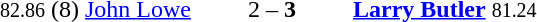<table style="text-align:center">
<tr>
<th width=223></th>
<th width=100></th>
<th width=223></th>
</tr>
<tr>
<td align=right><small>82.86</small> (8) <a href='#'>John Lowe</a> </td>
<td>2 – <strong>3</strong></td>
<td align=left> <strong><a href='#'>Larry Butler</a></strong> <small>81.24</small></td>
</tr>
</table>
